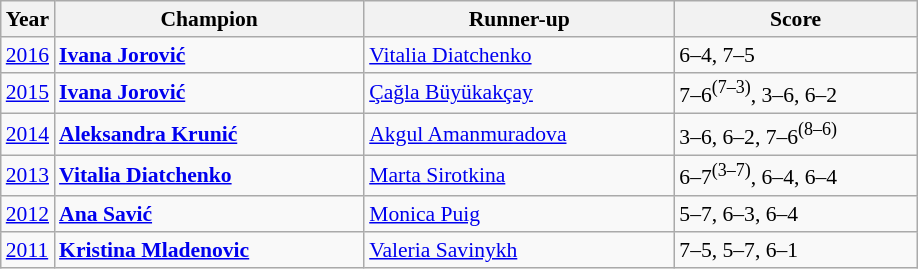<table class="wikitable" style="font-size:90%">
<tr>
<th>Year</th>
<th width="200">Champion</th>
<th width="200">Runner-up</th>
<th width="155">Score</th>
</tr>
<tr>
<td><a href='#'>2016</a></td>
<td> <strong><a href='#'>Ivana Jorović</a></strong></td>
<td> <a href='#'>Vitalia Diatchenko</a></td>
<td>6–4, 7–5</td>
</tr>
<tr>
<td><a href='#'>2015</a></td>
<td> <strong><a href='#'>Ivana Jorović</a></strong></td>
<td> <a href='#'>Çağla Büyükakçay</a></td>
<td>7–6<sup>(7–3)</sup>, 3–6, 6–2</td>
</tr>
<tr>
<td><a href='#'>2014</a></td>
<td> <strong><a href='#'>Aleksandra Krunić</a></strong></td>
<td> <a href='#'>Akgul Amanmuradova</a></td>
<td>3–6, 6–2, 7–6<sup>(8–6)</sup></td>
</tr>
<tr>
<td><a href='#'>2013</a></td>
<td> <strong><a href='#'>Vitalia Diatchenko</a></strong></td>
<td> <a href='#'>Marta Sirotkina</a></td>
<td>6–7<sup>(3–7)</sup>, 6–4, 6–4</td>
</tr>
<tr>
<td><a href='#'>2012</a></td>
<td> <strong><a href='#'>Ana Savić</a></strong></td>
<td> <a href='#'>Monica Puig</a></td>
<td>5–7, 6–3, 6–4</td>
</tr>
<tr>
<td><a href='#'>2011</a></td>
<td> <strong><a href='#'>Kristina Mladenovic</a></strong></td>
<td> <a href='#'>Valeria Savinykh</a></td>
<td>7–5, 5–7, 6–1</td>
</tr>
</table>
